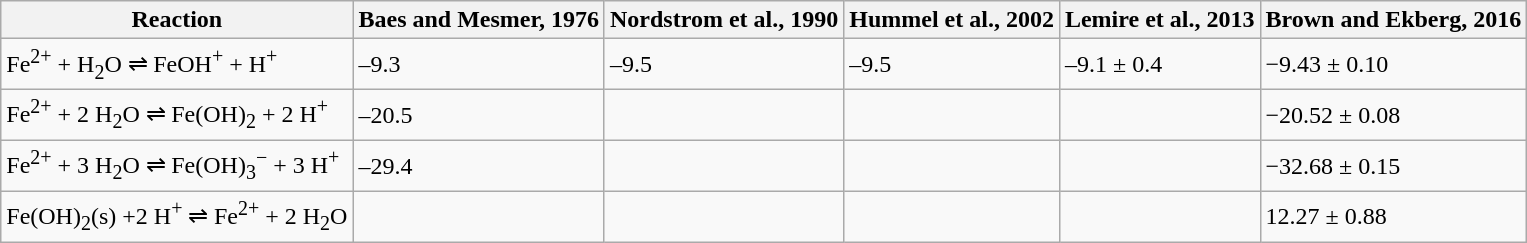<table class="wikitable">
<tr>
<th>Reaction</th>
<th>Baes and Mesmer, 1976</th>
<th>Nordstrom et al., 1990</th>
<th>Hummel et al., 2002</th>
<th>Lemire et al., 2013</th>
<th>Brown and Ekberg, 2016</th>
</tr>
<tr>
<td>Fe<sup>2+</sup> + H<sub>2</sub>O ⇌ FeOH<sup>+</sup> + H<sup>+</sup></td>
<td>–9.3</td>
<td>–9.5</td>
<td>–9.5</td>
<td>–9.1 ± 0.4</td>
<td>−9.43 ± 0.10</td>
</tr>
<tr>
<td>Fe<sup>2+</sup> + 2 H<sub>2</sub>O ⇌ Fe(OH)<sub>2</sub> + 2 H<sup>+</sup></td>
<td>–20.5</td>
<td></td>
<td></td>
<td></td>
<td>−20.52 ± 0.08</td>
</tr>
<tr>
<td>Fe<sup>2+</sup> + 3 H<sub>2</sub>O ⇌ Fe(OH)<sub>3</sub><sup>−</sup> + 3 H<sup>+</sup></td>
<td>–29.4</td>
<td></td>
<td></td>
<td></td>
<td>−32.68 ± 0.15</td>
</tr>
<tr>
<td>Fe(OH)<sub>2</sub>(s) +2 H<sup>+</sup> ⇌ Fe<sup>2+</sup> + 2 H<sub>2</sub>O</td>
<td></td>
<td></td>
<td></td>
<td></td>
<td>12.27 ± 0.88</td>
</tr>
</table>
